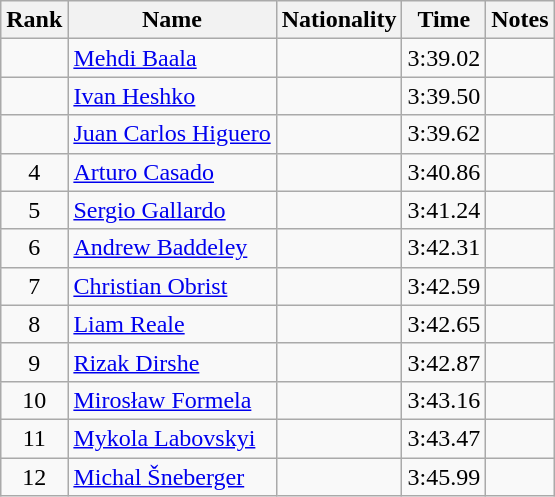<table class="wikitable sortable" style="text-align:center">
<tr>
<th>Rank</th>
<th>Name</th>
<th>Nationality</th>
<th>Time</th>
<th>Notes</th>
</tr>
<tr>
<td></td>
<td align=left><a href='#'>Mehdi Baala</a></td>
<td align=left></td>
<td>3:39.02</td>
<td></td>
</tr>
<tr>
<td></td>
<td align=left><a href='#'>Ivan Heshko</a></td>
<td align=left></td>
<td>3:39.50</td>
<td></td>
</tr>
<tr>
<td></td>
<td align=left><a href='#'>Juan Carlos Higuero</a></td>
<td align=left></td>
<td>3:39.62</td>
<td></td>
</tr>
<tr>
<td>4</td>
<td align=left><a href='#'>Arturo Casado</a></td>
<td align=left></td>
<td>3:40.86</td>
<td></td>
</tr>
<tr>
<td>5</td>
<td align=left><a href='#'>Sergio Gallardo</a></td>
<td align=left></td>
<td>3:41.24</td>
<td></td>
</tr>
<tr>
<td>6</td>
<td align=left><a href='#'>Andrew Baddeley</a></td>
<td align=left></td>
<td>3:42.31</td>
<td></td>
</tr>
<tr>
<td>7</td>
<td align=left><a href='#'>Christian Obrist</a></td>
<td align=left></td>
<td>3:42.59</td>
<td></td>
</tr>
<tr>
<td>8</td>
<td align=left><a href='#'>Liam Reale</a></td>
<td align=left></td>
<td>3:42.65</td>
<td></td>
</tr>
<tr>
<td>9</td>
<td align=left><a href='#'>Rizak Dirshe</a></td>
<td align=left></td>
<td>3:42.87</td>
<td></td>
</tr>
<tr>
<td>10</td>
<td align=left><a href='#'>Mirosław Formela</a></td>
<td align=left></td>
<td>3:43.16</td>
<td></td>
</tr>
<tr>
<td>11</td>
<td align=left><a href='#'>Mykola Labovskyi</a></td>
<td align=left></td>
<td>3:43.47</td>
<td></td>
</tr>
<tr>
<td>12</td>
<td align=left><a href='#'>Michal Šneberger</a></td>
<td align=left></td>
<td>3:45.99</td>
<td></td>
</tr>
</table>
